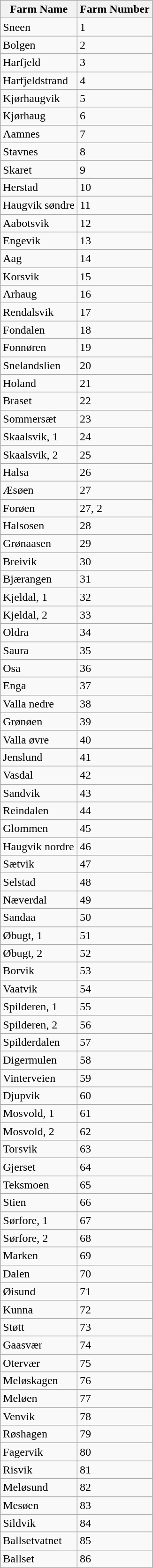<table class="wikitable sortable mw-collapsible">
<tr>
<th>Farm Name</th>
<th>Farm Number</th>
</tr>
<tr>
<td>Sneen</td>
<td>1</td>
</tr>
<tr>
<td>Bolgen</td>
<td>2</td>
</tr>
<tr>
<td>Harfjeld</td>
<td>3</td>
</tr>
<tr>
<td>Harfjeldstrand</td>
<td>4</td>
</tr>
<tr>
<td>Kjørhaugvik</td>
<td>5</td>
</tr>
<tr>
<td>Kjørhaug</td>
<td>6</td>
</tr>
<tr>
<td>Aamnes</td>
<td>7</td>
</tr>
<tr>
<td>Stavnes</td>
<td>8</td>
</tr>
<tr>
<td>Skaret</td>
<td>9</td>
</tr>
<tr>
<td>Herstad</td>
<td>10</td>
</tr>
<tr>
<td>Haugvik søndre</td>
<td>11</td>
</tr>
<tr>
<td>Aabotsvik</td>
<td>12</td>
</tr>
<tr>
<td>Engevik</td>
<td>13</td>
</tr>
<tr>
<td>Aag</td>
<td>14</td>
</tr>
<tr>
<td>Korsvik</td>
<td>15</td>
</tr>
<tr>
<td>Arhaug</td>
<td>16</td>
</tr>
<tr>
<td>Rendalsvik</td>
<td>17</td>
</tr>
<tr>
<td>Fondalen</td>
<td>18</td>
</tr>
<tr>
<td>Fonnøren</td>
<td>19</td>
</tr>
<tr>
<td>Snelandslien</td>
<td>20</td>
</tr>
<tr>
<td>Holand</td>
<td>21</td>
</tr>
<tr>
<td>Braset</td>
<td>22</td>
</tr>
<tr>
<td>Sommersæt</td>
<td>23</td>
</tr>
<tr>
<td>Skaalsvik, 1</td>
<td>24</td>
</tr>
<tr>
<td>Skaalsvik, 2</td>
<td>25</td>
</tr>
<tr>
<td>Halsa</td>
<td>26</td>
</tr>
<tr>
<td>Æsøen</td>
<td>27</td>
</tr>
<tr>
<td>Forøen</td>
<td>27, 2</td>
</tr>
<tr>
<td>Halsosen</td>
<td>28</td>
</tr>
<tr>
<td>Grønaasen</td>
<td>29</td>
</tr>
<tr>
<td>Breivik</td>
<td>30</td>
</tr>
<tr>
<td>Bjærangen</td>
<td>31</td>
</tr>
<tr>
<td>Kjeldal, 1</td>
<td>32</td>
</tr>
<tr>
<td>Kjeldal, 2</td>
<td>33</td>
</tr>
<tr>
<td>Oldra</td>
<td>34</td>
</tr>
<tr>
<td>Saura</td>
<td>35</td>
</tr>
<tr>
<td>Osa</td>
<td>36</td>
</tr>
<tr>
<td>Enga</td>
<td>37</td>
</tr>
<tr>
<td>Valla nedre</td>
<td>38</td>
</tr>
<tr>
<td>Grønøen</td>
<td>39</td>
</tr>
<tr>
<td>Valla øvre</td>
<td>40</td>
</tr>
<tr>
<td>Jenslund</td>
<td>41</td>
</tr>
<tr>
<td>Vasdal</td>
<td>42</td>
</tr>
<tr>
<td>Sandvik</td>
<td>43</td>
</tr>
<tr>
<td>Reindalen</td>
<td>44</td>
</tr>
<tr>
<td>Glommen</td>
<td>45</td>
</tr>
<tr>
<td>Haugvik nordre</td>
<td>46</td>
</tr>
<tr>
<td>Sætvik</td>
<td>47</td>
</tr>
<tr>
<td>Selstad</td>
<td>48</td>
</tr>
<tr>
<td>Næverdal</td>
<td>49</td>
</tr>
<tr>
<td>Sandaa</td>
<td>50</td>
</tr>
<tr>
<td>Øbugt, 1</td>
<td>51</td>
</tr>
<tr>
<td>Øbugt, 2</td>
<td>52</td>
</tr>
<tr>
<td>Borvik</td>
<td>53</td>
</tr>
<tr>
<td>Vaatvik</td>
<td>54</td>
</tr>
<tr>
<td>Spilderen, 1</td>
<td>55</td>
</tr>
<tr>
<td>Spilderen, 2</td>
<td>56</td>
</tr>
<tr>
<td>Spilderdalen</td>
<td>57</td>
</tr>
<tr>
<td>Digermulen</td>
<td>58</td>
</tr>
<tr>
<td>Vinterveien</td>
<td>59</td>
</tr>
<tr>
<td>Djupvik</td>
<td>60</td>
</tr>
<tr>
<td>Mosvold, 1</td>
<td>61</td>
</tr>
<tr>
<td>Mosvold, 2</td>
<td>62</td>
</tr>
<tr>
<td>Torsvik</td>
<td>63</td>
</tr>
<tr>
<td>Gjerset</td>
<td>64</td>
</tr>
<tr>
<td>Teksmoen</td>
<td>65</td>
</tr>
<tr>
<td>Stien</td>
<td>66</td>
</tr>
<tr>
<td>Sørfore, 1</td>
<td>67</td>
</tr>
<tr>
<td>Sørfore, 2</td>
<td>68</td>
</tr>
<tr>
<td>Marken</td>
<td>69</td>
</tr>
<tr>
<td>Dalen</td>
<td>70</td>
</tr>
<tr>
<td>Øisund</td>
<td>71</td>
</tr>
<tr>
<td>Kunna</td>
<td>72</td>
</tr>
<tr>
<td>Støtt</td>
<td>73</td>
</tr>
<tr>
<td>Gaasvær</td>
<td>74</td>
</tr>
<tr>
<td>Otervær</td>
<td>75</td>
</tr>
<tr>
<td>Meløskagen</td>
<td>76</td>
</tr>
<tr>
<td>Meløen</td>
<td>77</td>
</tr>
<tr>
<td>Venvik</td>
<td>78</td>
</tr>
<tr>
<td>Røshagen</td>
<td>79</td>
</tr>
<tr>
<td>Fagervik</td>
<td>80</td>
</tr>
<tr>
<td>Risvik</td>
<td>81</td>
</tr>
<tr>
<td>Meløsund</td>
<td>82</td>
</tr>
<tr>
<td>Mesøen</td>
<td>83</td>
</tr>
<tr>
<td>Sildvik</td>
<td>84</td>
</tr>
<tr>
<td>Ballsetvatnet</td>
<td>85</td>
</tr>
<tr>
<td>Ballset</td>
<td>86</td>
</tr>
</table>
